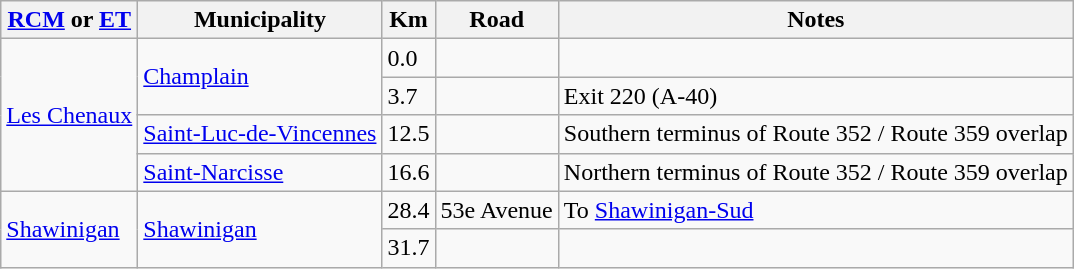<table class=wikitable>
<tr>
<th><a href='#'>RCM</a> or <a href='#'>ET</a></th>
<th>Municipality</th>
<th>Km</th>
<th>Road</th>
<th>Notes</th>
</tr>
<tr>
<td rowspan="4"><a href='#'>Les Chenaux</a></td>
<td rowspan="2"><a href='#'>Champlain</a></td>
<td>0.0</td>
<td></td>
<td></td>
</tr>
<tr>
<td>3.7</td>
<td></td>
<td>Exit 220 (A-40)</td>
</tr>
<tr>
<td><a href='#'>Saint-Luc-de-Vincennes</a></td>
<td>12.5</td>
<td></td>
<td>Southern terminus of Route 352 / Route 359 overlap</td>
</tr>
<tr>
<td><a href='#'>Saint-Narcisse</a></td>
<td>16.6</td>
<td></td>
<td>Northern terminus of Route 352 / Route 359 overlap</td>
</tr>
<tr>
<td rowspan="2"><a href='#'>Shawinigan</a></td>
<td rowspan="2"><a href='#'>Shawinigan</a></td>
<td>28.4</td>
<td>53e Avenue</td>
<td>To <a href='#'>Shawinigan-Sud</a></td>
</tr>
<tr>
<td>31.7</td>
<td></td>
<td></td>
</tr>
</table>
